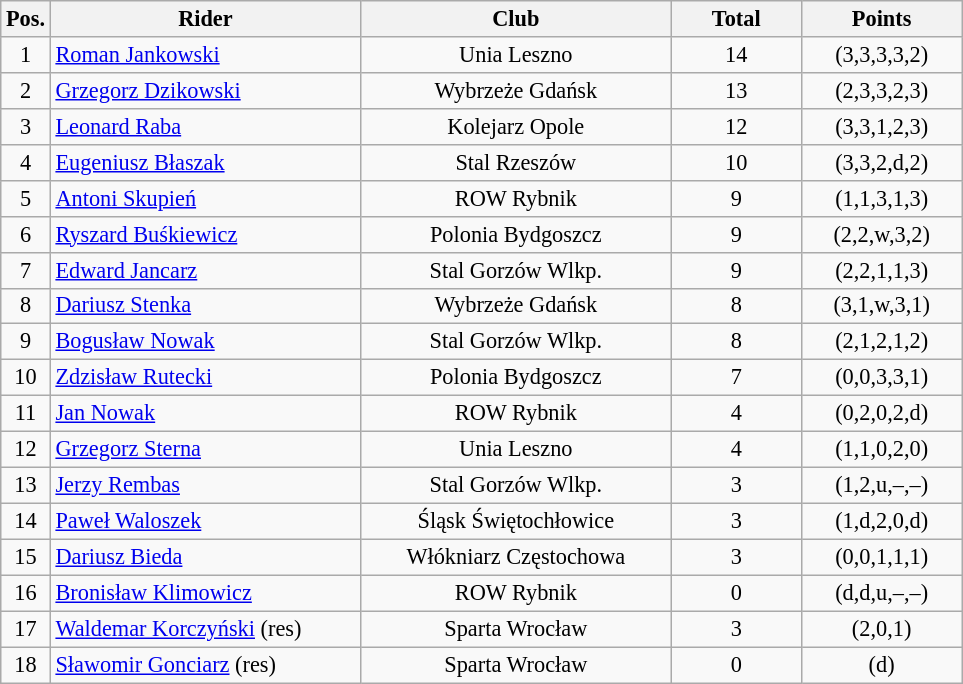<table class=wikitable style="font-size:93%;">
<tr>
<th width=25px>Pos.</th>
<th width=200px>Rider</th>
<th width=200px>Club</th>
<th width=80px>Total</th>
<th width=100px>Points</th>
</tr>
<tr align=center>
<td>1</td>
<td align=left><a href='#'>Roman Jankowski</a></td>
<td>Unia Leszno</td>
<td>14</td>
<td>(3,3,3,3,2)</td>
</tr>
<tr align=center>
<td>2</td>
<td align=left><a href='#'>Grzegorz Dzikowski</a></td>
<td>Wybrzeże Gdańsk</td>
<td>13</td>
<td>(2,3,3,2,3)</td>
</tr>
<tr align=center>
<td>3</td>
<td align=left><a href='#'>Leonard Raba</a></td>
<td>Kolejarz Opole</td>
<td>12</td>
<td>(3,3,1,2,3)</td>
</tr>
<tr align=center>
<td>4</td>
<td align=left><a href='#'>Eugeniusz Błaszak</a></td>
<td>Stal Rzeszów</td>
<td>10</td>
<td>(3,3,2,d,2)</td>
</tr>
<tr align=center>
<td>5</td>
<td align=left><a href='#'>Antoni Skupień</a></td>
<td>ROW Rybnik</td>
<td>9</td>
<td>(1,1,3,1,3)</td>
</tr>
<tr align=center>
<td>6</td>
<td align=left><a href='#'>Ryszard Buśkiewicz</a></td>
<td>Polonia Bydgoszcz</td>
<td>9</td>
<td>(2,2,w,3,2)</td>
</tr>
<tr align=center>
<td>7</td>
<td align=left><a href='#'>Edward Jancarz</a></td>
<td>Stal Gorzów Wlkp.</td>
<td>9</td>
<td>(2,2,1,1,3)</td>
</tr>
<tr align=center>
<td>8</td>
<td align=left><a href='#'>Dariusz Stenka</a></td>
<td>Wybrzeże Gdańsk</td>
<td>8</td>
<td>(3,1,w,3,1)</td>
</tr>
<tr align=center>
<td>9</td>
<td align=left><a href='#'>Bogusław Nowak</a></td>
<td>Stal Gorzów Wlkp.</td>
<td>8</td>
<td>(2,1,2,1,2)</td>
</tr>
<tr align=center>
<td>10</td>
<td align=left><a href='#'>Zdzisław Rutecki</a></td>
<td>Polonia Bydgoszcz</td>
<td>7</td>
<td>(0,0,3,3,1)</td>
</tr>
<tr align=center>
<td>11</td>
<td align=left><a href='#'>Jan Nowak</a></td>
<td>ROW Rybnik</td>
<td>4</td>
<td>(0,2,0,2,d)</td>
</tr>
<tr align=center>
<td>12</td>
<td align=left><a href='#'>Grzegorz Sterna</a></td>
<td>Unia Leszno</td>
<td>4</td>
<td>(1,1,0,2,0)</td>
</tr>
<tr align=center>
<td>13</td>
<td align=left><a href='#'>Jerzy Rembas</a></td>
<td>Stal Gorzów Wlkp.</td>
<td>3</td>
<td>(1,2,u,–,–)</td>
</tr>
<tr align=center>
<td>14</td>
<td align=left><a href='#'>Paweł Waloszek</a></td>
<td>Śląsk Świętochłowice</td>
<td>3</td>
<td>(1,d,2,0,d)</td>
</tr>
<tr align=center>
<td>15</td>
<td align=left><a href='#'>Dariusz Bieda</a></td>
<td>Włókniarz Częstochowa</td>
<td>3</td>
<td>(0,0,1,1,1)</td>
</tr>
<tr align=center>
<td>16</td>
<td align=left><a href='#'>Bronisław Klimowicz</a></td>
<td>ROW Rybnik</td>
<td>0</td>
<td>(d,d,u,–,–)</td>
</tr>
<tr align=center>
<td>17</td>
<td align=left><a href='#'>Waldemar Korczyński</a> (res)</td>
<td>Sparta Wrocław</td>
<td>3</td>
<td>(2,0,1)</td>
</tr>
<tr align=center>
<td>18</td>
<td align=left><a href='#'>Sławomir Gonciarz</a>	(res)</td>
<td>Sparta Wrocław</td>
<td>0</td>
<td>(d)</td>
</tr>
</table>
